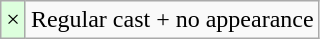<table class="wikitable">
<tr>
<td style="background:#dfd;">×</td>
<td>Regular cast + no appearance</td>
</tr>
</table>
